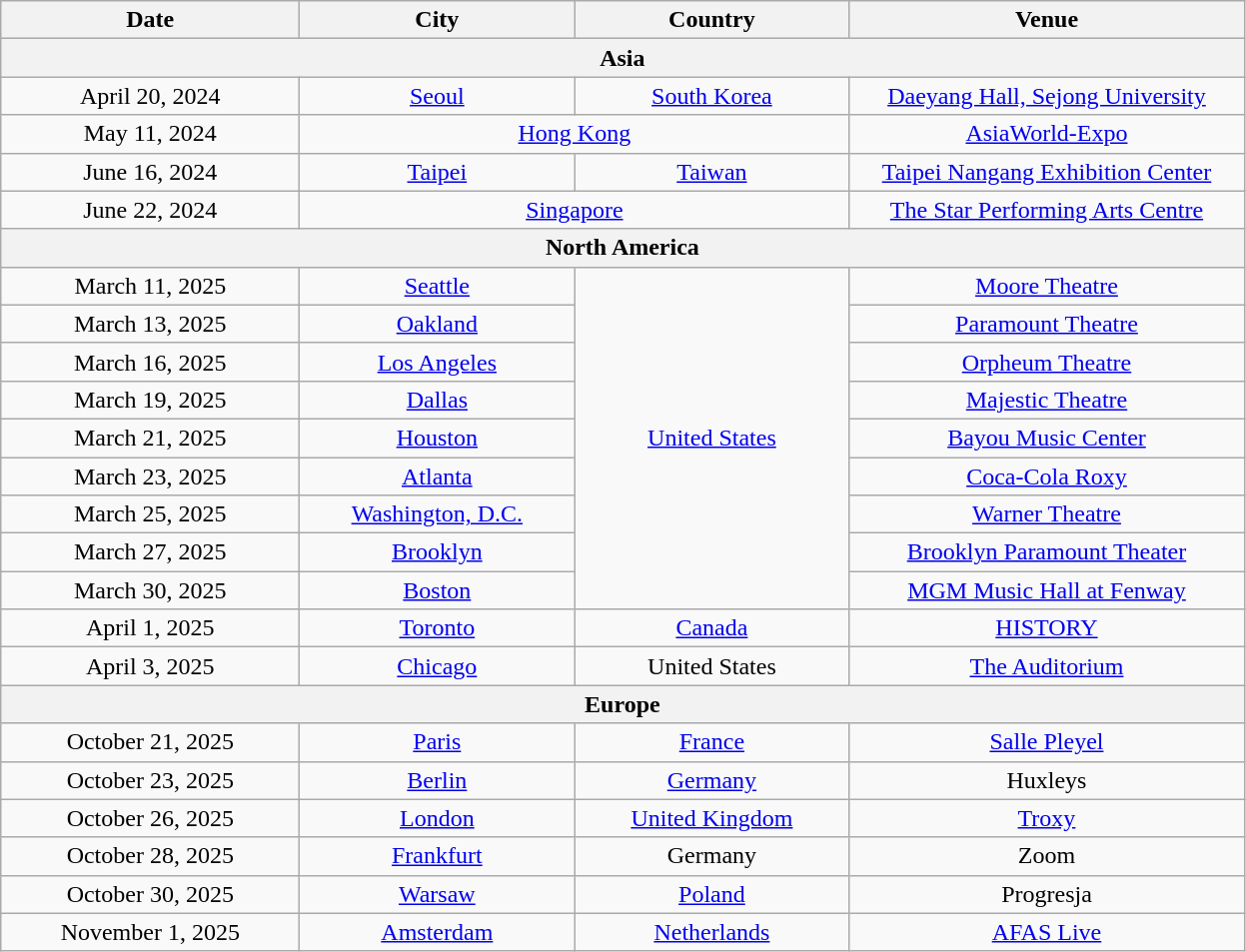<table class="wikitable plainrowheaders" style="text-align:center;">
<tr>
<th scope="col" style="width:12em;">Date</th>
<th scope="col" style="width:11em;">City</th>
<th scope="col" style="width:11em;">Country</th>
<th scope="col" style="width:16em;">Venue</th>
</tr>
<tr>
<th colspan="4">Asia</th>
</tr>
<tr>
<td>April 20, 2024</td>
<td><a href='#'>Seoul</a></td>
<td><a href='#'>South Korea</a></td>
<td><a href='#'>Daeyang Hall, Sejong University</a></td>
</tr>
<tr>
<td>May 11, 2024</td>
<td colspan="2"><a href='#'>Hong Kong</a></td>
<td><a href='#'>AsiaWorld-Expo</a></td>
</tr>
<tr>
<td>June 16, 2024</td>
<td><a href='#'>Taipei</a></td>
<td><a href='#'>Taiwan</a></td>
<td><a href='#'>Taipei Nangang Exhibition Center</a></td>
</tr>
<tr>
<td>June 22, 2024</td>
<td colspan="2"><a href='#'>Singapore</a></td>
<td><a href='#'>The Star Performing Arts Centre</a></td>
</tr>
<tr>
<th colspan="11">North America</th>
</tr>
<tr>
<td>March 11, 2025</td>
<td><a href='#'>Seattle</a></td>
<td rowspan= "9"><a href='#'>United States</a></td>
<td><a href='#'>Moore Theatre</a></td>
</tr>
<tr>
<td>March 13, 2025</td>
<td><a href='#'>Oakland</a></td>
<td><a href='#'>Paramount Theatre</a></td>
</tr>
<tr>
<td>March 16, 2025</td>
<td><a href='#'>Los Angeles</a></td>
<td><a href='#'>Orpheum Theatre</a></td>
</tr>
<tr>
<td>March 19, 2025</td>
<td><a href='#'>Dallas</a></td>
<td><a href='#'>Majestic Theatre</a></td>
</tr>
<tr>
<td>March 21, 2025</td>
<td><a href='#'>Houston</a></td>
<td><a href='#'>Bayou Music Center</a></td>
</tr>
<tr>
<td>March 23, 2025</td>
<td><a href='#'>Atlanta</a></td>
<td><a href='#'>Coca-Cola Roxy</a></td>
</tr>
<tr>
<td>March 25, 2025</td>
<td><a href='#'>Washington, D.C.</a></td>
<td><a href='#'>Warner Theatre</a></td>
</tr>
<tr>
<td>March 27, 2025</td>
<td><a href='#'>Brooklyn</a></td>
<td><a href='#'>Brooklyn Paramount Theater</a></td>
</tr>
<tr>
<td>March 30, 2025</td>
<td><a href='#'>Boston</a></td>
<td><a href='#'>MGM Music Hall at Fenway</a></td>
</tr>
<tr>
<td>April 1, 2025</td>
<td><a href='#'>Toronto</a></td>
<td><a href='#'>Canada</a></td>
<td><a href='#'>HISTORY</a></td>
</tr>
<tr>
<td>April 3, 2025</td>
<td><a href='#'>Chicago</a></td>
<td>United States</td>
<td><a href='#'>The Auditorium</a></td>
</tr>
<tr>
<th colspan="6">Europe</th>
</tr>
<tr>
<td>October 21, 2025</td>
<td><a href='#'>Paris</a></td>
<td><a href='#'>France</a></td>
<td><a href='#'>Salle Pleyel</a></td>
</tr>
<tr>
<td>October 23, 2025</td>
<td><a href='#'>Berlin</a></td>
<td><a href='#'>Germany</a></td>
<td>Huxleys</td>
</tr>
<tr>
<td>October 26, 2025</td>
<td><a href='#'>London</a></td>
<td><a href='#'>United Kingdom</a></td>
<td><a href='#'>Troxy</a></td>
</tr>
<tr>
<td>October 28, 2025</td>
<td><a href='#'>Frankfurt</a></td>
<td>Germany</td>
<td>Zoom</td>
</tr>
<tr>
<td>October 30, 2025</td>
<td><a href='#'>Warsaw</a></td>
<td><a href='#'>Poland</a></td>
<td>Progresja</td>
</tr>
<tr>
<td>November 1, 2025</td>
<td><a href='#'>Amsterdam</a></td>
<td><a href='#'>Netherlands</a></td>
<td><a href='#'>AFAS Live</a></td>
</tr>
</table>
